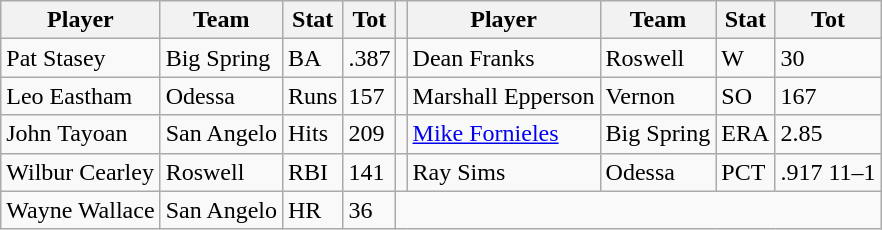<table class="wikitable">
<tr>
<th>Player</th>
<th>Team</th>
<th>Stat</th>
<th>Tot</th>
<th></th>
<th>Player</th>
<th>Team</th>
<th>Stat</th>
<th>Tot</th>
</tr>
<tr>
<td>Pat Stasey</td>
<td>Big Spring</td>
<td>BA</td>
<td>.387</td>
<td></td>
<td>Dean Franks</td>
<td>Roswell</td>
<td>W</td>
<td>30</td>
</tr>
<tr>
<td>Leo Eastham</td>
<td>Odessa</td>
<td>Runs</td>
<td>157</td>
<td></td>
<td>Marshall Epperson</td>
<td>Vernon</td>
<td>SO</td>
<td>167</td>
</tr>
<tr>
<td>John Tayoan</td>
<td>San Angelo</td>
<td>Hits</td>
<td>209</td>
<td></td>
<td><a href='#'>Mike Fornieles</a></td>
<td>Big Spring</td>
<td>ERA</td>
<td>2.85</td>
</tr>
<tr>
<td>Wilbur Cearley</td>
<td>Roswell</td>
<td>RBI</td>
<td>141</td>
<td></td>
<td>Ray Sims</td>
<td>Odessa</td>
<td>PCT</td>
<td>.917 11–1</td>
</tr>
<tr>
<td>Wayne Wallace</td>
<td>San Angelo</td>
<td>HR</td>
<td>36</td>
</tr>
</table>
